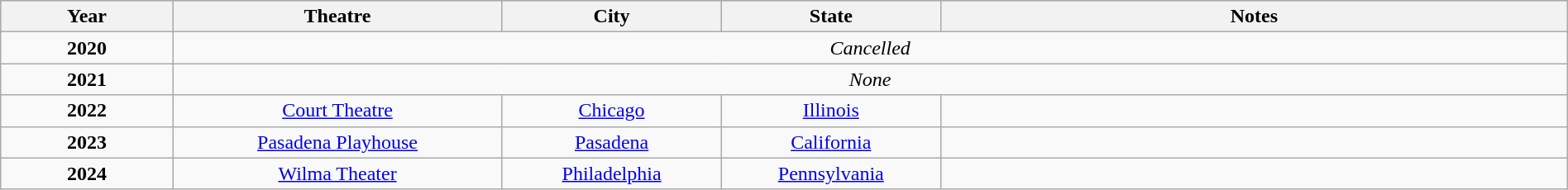<table class="wikitable" style="width:100%; text-align:center;">
<tr style="background:#bebebe;">
<th style="width:11%;">Year</th>
<th style="width:21%;">Theatre</th>
<th style="width:14%;">City</th>
<th style="width:14%;">State</th>
<th style="width:40%;">Notes</th>
</tr>
<tr>
<td align="center"><strong>2020</strong></td>
<td colspan=4><em>Cancelled</em></td>
</tr>
<tr>
<td align="center"><strong>2021</strong><br></td>
<td colspan=4><em>None</em></td>
</tr>
<tr>
<td align="center"><strong>2022</strong><br></td>
<td><a href='#'>Court Theatre</a></td>
<td><a href='#'>Chicago</a></td>
<td><a href='#'>Illinois</a></td>
<td></td>
</tr>
<tr>
<td align="center"><strong>2023</strong><br></td>
<td><a href='#'>Pasadena Playhouse</a></td>
<td><a href='#'>Pasadena</a></td>
<td><a href='#'>California</a></td>
<td></td>
</tr>
<tr>
<td align="center"><strong>2024</strong><br></td>
<td><a href='#'>Wilma Theater</a></td>
<td><a href='#'>Philadelphia</a></td>
<td><a href='#'>Pennsylvania</a></td>
<td></td>
</tr>
</table>
